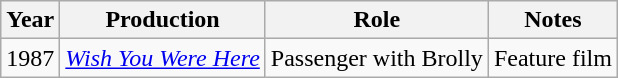<table class="wikitable">
<tr>
<th>Year</th>
<th>Production</th>
<th>Role</th>
<th>Notes</th>
</tr>
<tr>
<td>1987</td>
<td><em><a href='#'>Wish You Were Here</a></em></td>
<td>Passenger with Brolly</td>
<td>Feature film</td>
</tr>
</table>
